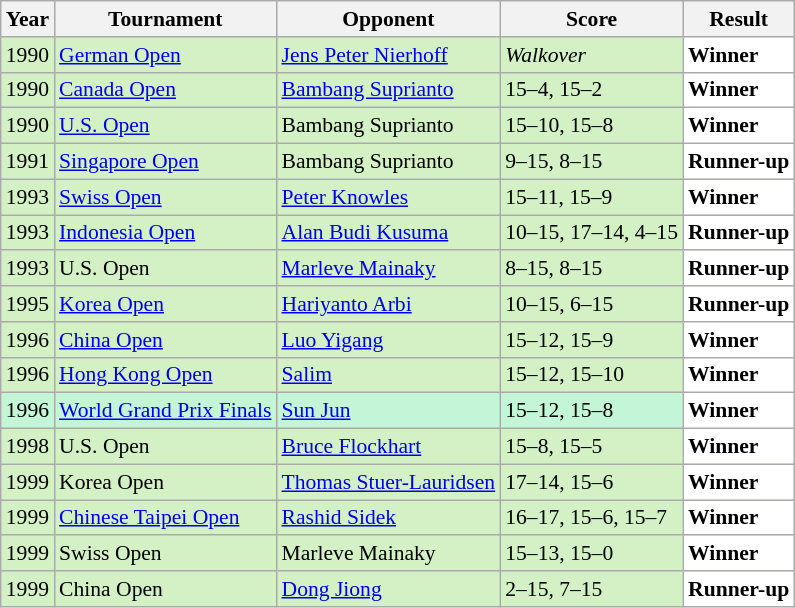<table class="sortable wikitable" style="font-size: 90%;">
<tr>
<th>Year</th>
<th>Tournament</th>
<th>Opponent</th>
<th>Score</th>
<th>Result</th>
</tr>
<tr style="background:#D4F1C5">
<td align="center">1990</td>
<td><a href='#'>German Open</a></td>
<td> <a href='#'>Jens Peter Nierhoff</a></td>
<td><em>Walkover</em></td>
<td style="text-align:left; background:white"> <strong>Winner</strong></td>
</tr>
<tr style="background:#D4F1C5">
<td align="center">1990</td>
<td><a href='#'>Canada Open</a></td>
<td> <a href='#'>Bambang Suprianto</a></td>
<td>15–4, 15–2</td>
<td style="text-align:left; background:white"> <strong>Winner</strong></td>
</tr>
<tr style="background:#D4F1C5">
<td align="center">1990</td>
<td><a href='#'>U.S. Open</a></td>
<td> Bambang Suprianto</td>
<td>15–10, 15–8</td>
<td style="text-align:left; background:white"> <strong>Winner</strong></td>
</tr>
<tr style="background:#D4F1C5">
<td align="center">1991</td>
<td><a href='#'>Singapore Open</a></td>
<td> Bambang Suprianto</td>
<td>9–15, 8–15</td>
<td style="text-align:left; background:white"> <strong>Runner-up</strong></td>
</tr>
<tr style="background:#D4F1C5">
<td align="center">1993</td>
<td><a href='#'>Swiss Open</a></td>
<td> <a href='#'>Peter Knowles</a></td>
<td>15–11, 15–9</td>
<td style="text-align:left; background:white"> <strong>Winner</strong></td>
</tr>
<tr style="background:#D4F1C5">
<td align="center">1993</td>
<td><a href='#'>Indonesia Open</a></td>
<td> <a href='#'>Alan Budi Kusuma</a></td>
<td>10–15, 17–14, 4–15</td>
<td style="text-align:left; background:white"> <strong>Runner-up</strong></td>
</tr>
<tr style="background:#D4F1C5">
<td align="center">1993</td>
<td>U.S. Open</td>
<td> <a href='#'>Marleve Mainaky</a></td>
<td>8–15, 8–15</td>
<td style="text-align:left; background:white"> <strong>Runner-up</strong></td>
</tr>
<tr style="background:#D4F1C5">
<td align="center">1995</td>
<td><a href='#'>Korea Open</a></td>
<td> <a href='#'>Hariyanto Arbi</a></td>
<td>10–15, 6–15</td>
<td style="text-align:left; background:white"> <strong>Runner-up</strong></td>
</tr>
<tr style="background:#D4F1C5">
<td align="center">1996</td>
<td><a href='#'>China Open</a></td>
<td> <a href='#'>Luo Yigang</a></td>
<td>15–12, 15–9</td>
<td style="text-align:left; background:white"> <strong>Winner</strong></td>
</tr>
<tr style="background:#D4F1C5">
<td align="center">1996</td>
<td><a href='#'>Hong Kong Open</a></td>
<td> <a href='#'>Salim</a></td>
<td>15–12, 15–10</td>
<td style="text-align:left; background:white"> <strong>Winner</strong></td>
</tr>
<tr style="background:#C3F6D7">
<td align="center">1996</td>
<td><a href='#'>World Grand Prix Finals</a></td>
<td> <a href='#'>Sun Jun</a></td>
<td>15–12, 15–8</td>
<td style="text-align:left; background:white"> <strong>Winner</strong></td>
</tr>
<tr style="background:#D4F1C5">
<td align="center">1998</td>
<td>U.S. Open</td>
<td> <a href='#'>Bruce Flockhart</a></td>
<td>15–8, 15–5</td>
<td style="text-align:left; background:white"> <strong>Winner</strong></td>
</tr>
<tr style="background:#D4F1C5">
<td align="center">1999</td>
<td>Korea Open</td>
<td> <a href='#'>Thomas Stuer-Lauridsen</a></td>
<td>17–14, 15–6</td>
<td style="text-align:left; background:white"> <strong>Winner</strong></td>
</tr>
<tr style="background:#D4F1C5">
<td align="center">1999</td>
<td><a href='#'>Chinese Taipei Open</a></td>
<td> <a href='#'>Rashid Sidek</a></td>
<td>16–17, 15–6, 15–7</td>
<td style="text-align:left; background:white"> <strong>Winner</strong></td>
</tr>
<tr style="background:#D4F1C5">
<td align="center">1999</td>
<td>Swiss Open</td>
<td> Marleve Mainaky</td>
<td>15–13, 15–0</td>
<td style="text-align:left; background:white"> <strong>Winner</strong></td>
</tr>
<tr style="background:#D4F1C5">
<td align="center">1999</td>
<td>China Open</td>
<td> <a href='#'>Dong Jiong</a></td>
<td>2–15, 7–15</td>
<td style="text-align:left; background:white"> <strong>Runner-up</strong></td>
</tr>
</table>
